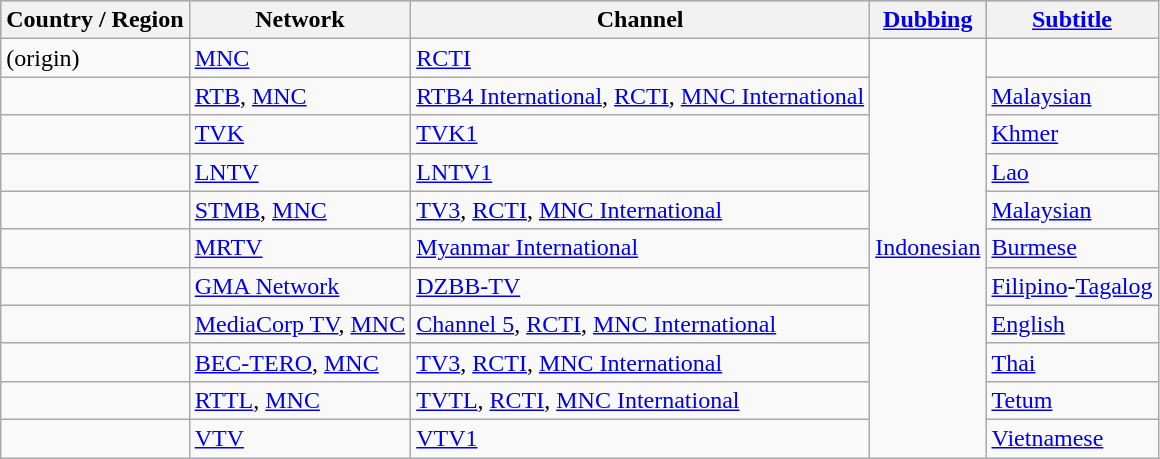<table class="wikitable">
<tr style="background:#B0C4DE;">
<th>Country / Region</th>
<th>Network</th>
<th>Channel</th>
<th><a href='#'>Dubbing</a></th>
<th><a href='#'>Subtitle</a></th>
</tr>
<tr>
<td> (origin)</td>
<td><a href='#'>MNC</a></td>
<td><a href='#'>RCTI</a></td>
<td rowspan=11><a href='#'>Indonesian</a></td>
<td></td>
</tr>
<tr>
<td></td>
<td><a href='#'>RTB</a>, <a href='#'>MNC</a></td>
<td><a href='#'>RTB4 International</a>, <a href='#'>RCTI</a>, <a href='#'>MNC International</a></td>
<td><a href='#'>Malaysian</a></td>
</tr>
<tr>
<td></td>
<td><a href='#'>TVK</a></td>
<td><a href='#'>TVK1</a></td>
<td><a href='#'>Khmer</a></td>
</tr>
<tr>
<td></td>
<td><a href='#'>LNTV</a></td>
<td><a href='#'>LNTV1</a></td>
<td><a href='#'>Lao</a></td>
</tr>
<tr>
<td></td>
<td><a href='#'>STMB</a>, <a href='#'>MNC</a></td>
<td><a href='#'>TV3</a>, <a href='#'>RCTI</a>, <a href='#'>MNC International</a></td>
<td><a href='#'>Malaysian</a></td>
</tr>
<tr>
<td></td>
<td><a href='#'>MRTV</a></td>
<td><a href='#'>Myanmar International</a></td>
<td><a href='#'>Burmese</a></td>
</tr>
<tr>
<td></td>
<td><a href='#'>GMA Network</a></td>
<td><a href='#'>DZBB-TV</a></td>
<td><a href='#'>Filipino</a>-<a href='#'>Tagalog</a></td>
</tr>
<tr>
<td></td>
<td><a href='#'>MediaCorp TV</a>, <a href='#'>MNC</a></td>
<td><a href='#'>Channel 5</a>, <a href='#'>RCTI</a>, <a href='#'>MNC International</a></td>
<td><a href='#'>English</a></td>
</tr>
<tr>
<td></td>
<td><a href='#'>BEC-TERO</a>, <a href='#'>MNC</a></td>
<td><a href='#'>TV3</a>, <a href='#'>RCTI</a>, <a href='#'>MNC International</a></td>
<td><a href='#'>Thai</a></td>
</tr>
<tr>
<td></td>
<td><a href='#'>RTTL</a>, <a href='#'>MNC</a></td>
<td><a href='#'>TVTL</a>, <a href='#'>RCTI</a>, <a href='#'>MNC International</a></td>
<td><a href='#'>Tetum</a></td>
</tr>
<tr>
<td></td>
<td><a href='#'>VTV</a></td>
<td><a href='#'>VTV1</a></td>
<td><a href='#'>Vietnamese</a></td>
</tr>
</table>
